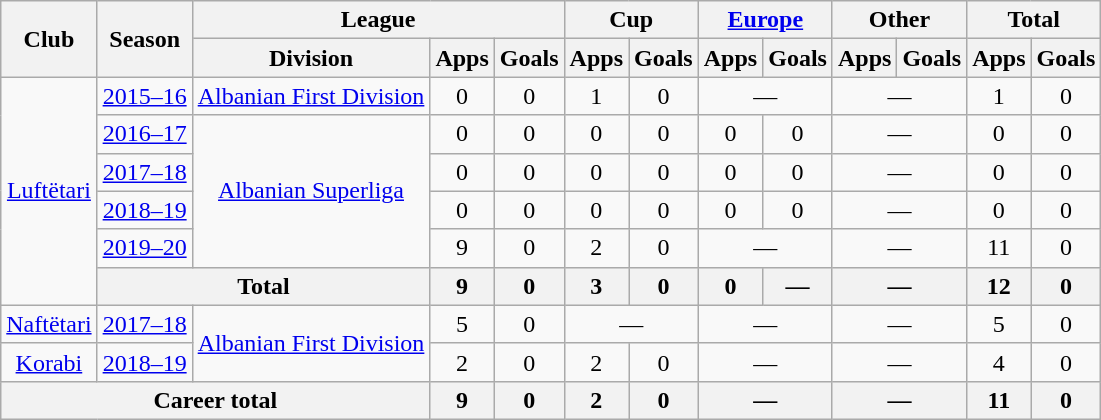<table class="wikitable" style="text-align:center">
<tr>
<th rowspan="2">Club</th>
<th rowspan="2">Season</th>
<th colspan="3">League</th>
<th colspan="2">Cup</th>
<th colspan="2"><a href='#'>Europe</a></th>
<th colspan="2">Other</th>
<th colspan="2">Total</th>
</tr>
<tr>
<th>Division</th>
<th>Apps</th>
<th>Goals</th>
<th>Apps</th>
<th>Goals</th>
<th>Apps</th>
<th>Goals</th>
<th>Apps</th>
<th>Goals</th>
<th>Apps</th>
<th>Goals</th>
</tr>
<tr>
<td rowspan="6" valign="center"><a href='#'>Luftëtari</a></td>
<td><a href='#'>2015–16</a></td>
<td rowspan="1"><a href='#'>Albanian First Division</a></td>
<td>0</td>
<td>0</td>
<td>1</td>
<td>0</td>
<td colspan="2">—</td>
<td colspan="2">—</td>
<td>1</td>
<td>0</td>
</tr>
<tr>
<td><a href='#'>2016–17</a></td>
<td rowspan="4"><a href='#'>Albanian Superliga</a></td>
<td>0</td>
<td>0</td>
<td>0</td>
<td>0</td>
<td>0</td>
<td>0</td>
<td colspan="2">—</td>
<td>0</td>
<td>0</td>
</tr>
<tr>
<td><a href='#'>2017–18</a></td>
<td>0</td>
<td>0</td>
<td>0</td>
<td>0</td>
<td>0</td>
<td>0</td>
<td colspan="2">—</td>
<td>0</td>
<td>0</td>
</tr>
<tr>
<td><a href='#'>2018–19</a></td>
<td>0</td>
<td>0</td>
<td>0</td>
<td>0</td>
<td>0</td>
<td>0</td>
<td colspan="2">—</td>
<td>0</td>
<td>0</td>
</tr>
<tr>
<td><a href='#'>2019–20</a></td>
<td>9</td>
<td>0</td>
<td>2</td>
<td>0</td>
<td colspan="2">—</td>
<td colspan="2">—</td>
<td>11</td>
<td>0</td>
</tr>
<tr>
<th colspan="2">Total</th>
<th>9</th>
<th>0</th>
<th>3</th>
<th>0</th>
<th>0</th>
<th 0>—</th>
<th colspan="2">—</th>
<th>12</th>
<th>0</th>
</tr>
<tr>
<td rowspan="1" valign="center"><a href='#'>Naftëtari</a></td>
<td><a href='#'>2017–18</a></td>
<td rowspan="2"><a href='#'>Albanian First Division</a></td>
<td>5</td>
<td>0</td>
<td colspan="2">—</td>
<td colspan="2">—</td>
<td colspan="2">—</td>
<td>5</td>
<td>0</td>
</tr>
<tr>
<td rowspan="1" valign="center"><a href='#'>Korabi</a></td>
<td><a href='#'>2018–19</a></td>
<td>2</td>
<td>0</td>
<td>2</td>
<td>0</td>
<td colspan="2">—</td>
<td colspan="2">—</td>
<td>4</td>
<td>0</td>
</tr>
<tr>
<th colspan="3">Career total</th>
<th>9</th>
<th>0</th>
<th>2</th>
<th>0</th>
<th colspan="2">—</th>
<th colspan="2">—</th>
<th>11</th>
<th>0</th>
</tr>
</table>
